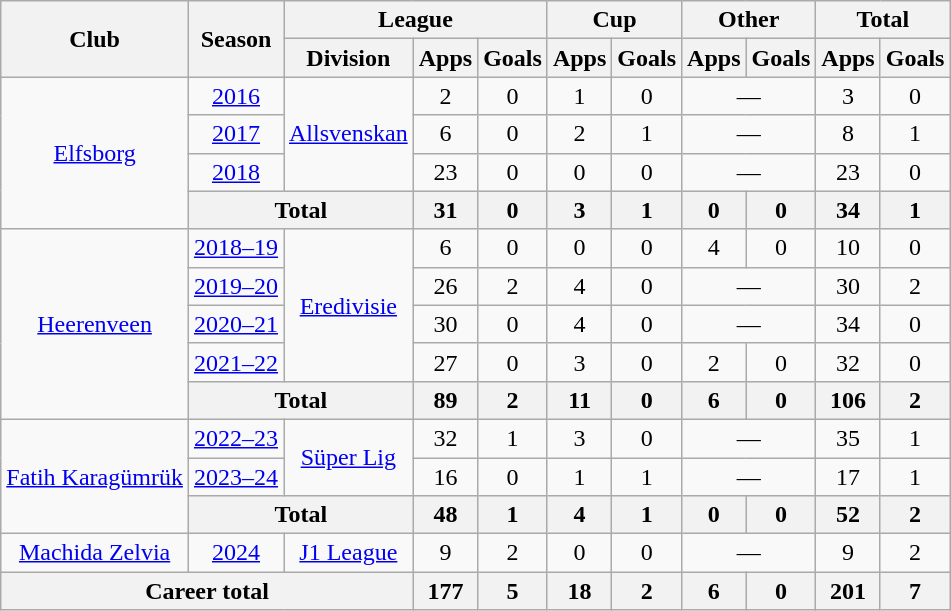<table class="wikitable" style="text-align: center">
<tr>
<th rowspan="2">Club</th>
<th rowspan="2">Season</th>
<th colspan="3">League</th>
<th colspan="2">Cup</th>
<th colspan="2">Other</th>
<th colspan="2">Total</th>
</tr>
<tr>
<th>Division</th>
<th>Apps</th>
<th>Goals</th>
<th>Apps</th>
<th>Goals</th>
<th>Apps</th>
<th>Goals</th>
<th>Apps</th>
<th>Goals</th>
</tr>
<tr>
<td rowspan="4"><a href='#'>Elfsborg</a></td>
<td><a href='#'>2016</a></td>
<td rowspan="3"><a href='#'>Allsvenskan</a></td>
<td>2</td>
<td>0</td>
<td>1</td>
<td>0</td>
<td colspan="2">—</td>
<td>3</td>
<td>0</td>
</tr>
<tr>
<td><a href='#'>2017</a></td>
<td>6</td>
<td>0</td>
<td>2</td>
<td>1</td>
<td colspan="2">—</td>
<td>8</td>
<td>1</td>
</tr>
<tr>
<td><a href='#'>2018</a></td>
<td>23</td>
<td>0</td>
<td>0</td>
<td>0</td>
<td colspan="2">—</td>
<td>23</td>
<td>0</td>
</tr>
<tr>
<th colspan="2">Total</th>
<th>31</th>
<th>0</th>
<th>3</th>
<th>1</th>
<th>0</th>
<th>0</th>
<th>34</th>
<th>1</th>
</tr>
<tr>
<td rowspan="5"><a href='#'>Heerenveen</a></td>
<td><a href='#'>2018–19</a></td>
<td rowspan="4"><a href='#'>Eredivisie</a></td>
<td>6</td>
<td>0</td>
<td>0</td>
<td>0</td>
<td>4</td>
<td>0</td>
<td>10</td>
<td>0</td>
</tr>
<tr>
<td><a href='#'>2019–20</a></td>
<td>26</td>
<td>2</td>
<td>4</td>
<td>0</td>
<td colspan="2">—</td>
<td>30</td>
<td>2</td>
</tr>
<tr>
<td><a href='#'>2020–21</a></td>
<td>30</td>
<td>0</td>
<td>4</td>
<td>0</td>
<td colspan="2">—</td>
<td>34</td>
<td>0</td>
</tr>
<tr>
<td><a href='#'>2021–22</a></td>
<td>27</td>
<td>0</td>
<td>3</td>
<td>0</td>
<td>2</td>
<td>0</td>
<td>32</td>
<td>0</td>
</tr>
<tr>
<th colspan="2">Total</th>
<th>89</th>
<th>2</th>
<th>11</th>
<th>0</th>
<th>6</th>
<th>0</th>
<th>106</th>
<th>2</th>
</tr>
<tr>
<td rowspan="3"><a href='#'>Fatih Karagümrük</a></td>
<td><a href='#'>2022–23</a></td>
<td rowspan="2"><a href='#'>Süper Lig</a></td>
<td>32</td>
<td>1</td>
<td>3</td>
<td>0</td>
<td colspan="2">—</td>
<td>35</td>
<td>1</td>
</tr>
<tr>
<td><a href='#'>2023–24</a></td>
<td>16</td>
<td>0</td>
<td>1</td>
<td>1</td>
<td colspan="2">—</td>
<td>17</td>
<td>1</td>
</tr>
<tr>
<th colspan="2">Total</th>
<th>48</th>
<th>1</th>
<th>4</th>
<th>1</th>
<th>0</th>
<th>0</th>
<th>52</th>
<th>2</th>
</tr>
<tr>
<td><a href='#'>Machida Zelvia</a></td>
<td><a href='#'>2024</a></td>
<td><a href='#'>J1 League</a></td>
<td 0>9</td>
<td>2</td>
<td>0</td>
<td>0</td>
<td colspan="2">—</td>
<td>9</td>
<td>2</td>
</tr>
<tr>
<th colspan="3">Career total</th>
<th>177</th>
<th>5</th>
<th>18</th>
<th>2</th>
<th>6</th>
<th>0</th>
<th>201</th>
<th>7</th>
</tr>
</table>
